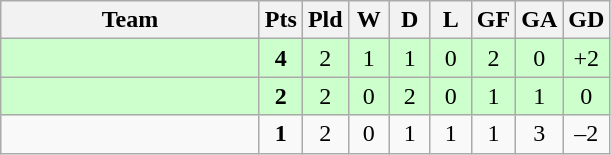<table class=wikitable style="text-align:center">
<tr>
<th width=165>Team</th>
<th width=20>Pts</th>
<th width=20>Pld</th>
<th width=20>W</th>
<th width=20>D</th>
<th width=20>L</th>
<th width=20>GF</th>
<th width=20>GA</th>
<th width=20>GD</th>
</tr>
<tr align=center style="background:#ccffcc;">
<td style="text-align:left;"></td>
<td><strong>4</strong></td>
<td>2</td>
<td>1</td>
<td>1</td>
<td>0</td>
<td>2</td>
<td>0</td>
<td>+2</td>
</tr>
<tr align=center style="background:#ccffcc;">
<td style="text-align:left;"></td>
<td><strong>2</strong></td>
<td>2</td>
<td>0</td>
<td>2</td>
<td>0</td>
<td>1</td>
<td>1</td>
<td>0</td>
</tr>
<tr align=center>
<td style="text-align:left;"></td>
<td><strong>1</strong></td>
<td>2</td>
<td>0</td>
<td>1</td>
<td>1</td>
<td>1</td>
<td>3</td>
<td>–2</td>
</tr>
</table>
